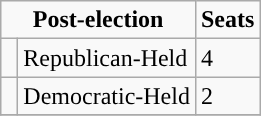<table class= "wikitable">
<tr>
<td colspan= "2" rowspan= "1" align= "center" valign= "top"><strong>Post-election</strong></td>
<td valign= "top"><strong>Seats</strong><br></td>
</tr>
<tr>
<td style="background-color:"> </td>
<td>Republican-Held</td>
<td>4</td>
</tr>
<tr>
<td style="background-color:"> </td>
<td>Democratic-Held</td>
<td>2</td>
</tr>
<tr>
</tr>
</table>
